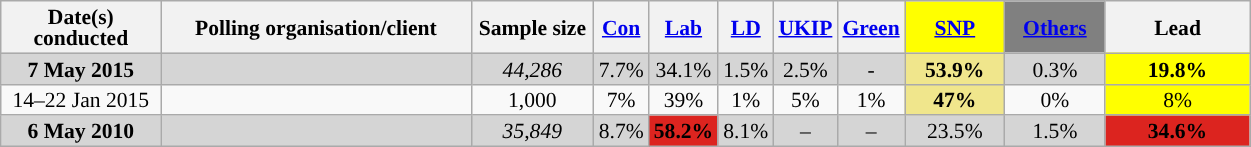<table class="wikitable sortable" style="text-align:center;font-size:90%;line-height:14px">
<tr>
<th ! style="width:100px;">Date(s)<br>conducted</th>
<th style="width:200px;">Polling organisation/client</th>
<th class="unsortable" style="width:75px;">Sample size</th>
<th class="unsortable" style="background:"><a href='#'><span>Con</span></a></th>
<th class="unsortable" style="background:"><a href='#'><span>Lab</span></a></th>
<th class="unsortable" style="background:"><a href='#'><span>LD</span></a></th>
<th class="unsortable" style="background:"><a href='#'><span>UKIP</span></a></th>
<th class="unsortable" style="background:"><a href='#'><span>Green</span></a></th>
<th class="unsortable" style="background:#ffff00; width:60px;"><a href='#'><span>SNP</span></a></th>
<th class="unsortable" style="background:gray; width:60px;"><a href='#'><span>Others</span></a></th>
<th class="unsortable" style="width:90px;">Lead</th>
</tr>
<tr>
<td style="background:#D5D5D5"><strong>7 May 2015</strong></td>
<td style="background:#D5D5D5"></td>
<td style="background:#D5D5D5"><em>44,286</em></td>
<td style="background:#D5D5D5">7.7%</td>
<td style="background:#D5D5D5">34.1%</td>
<td style="background:#D5D5D5">1.5%</td>
<td style="background:#D5D5D5">2.5%</td>
<td style="background:#D5D5D5">-</td>
<td style="background:khaki"><strong>53.9%</strong></td>
<td style="background:#D5D5D5">0.3%</td>
<td style="background:#ffff00"><strong>19.8% </strong></td>
</tr>
<tr>
<td>14–22 Jan 2015</td>
<td> </td>
<td>1,000</td>
<td>7%</td>
<td>39%</td>
<td>1%</td>
<td>5%</td>
<td>1%</td>
<td style="background:khaki"><strong>47%</strong></td>
<td>0%</td>
<td style="background:#ff0"><span>8% </span></td>
</tr>
<tr>
<td style="background:#D5D5D5"><strong>6 May 2010</strong></td>
<td style="background:#D5D5D5"></td>
<td style="background:#D5D5D5"><em>35,849</em></td>
<td style="background:#D5D5D5">8.7%</td>
<td style="background:#dc241f"><span><strong>58.2%</strong></span></td>
<td style="background:#D5D5D5">8.1%</td>
<td style="background:#D5D5D5">–</td>
<td style="background:#D5D5D5">–</td>
<td style="background:#D5D5D5">23.5%</td>
<td style="background:#D5D5D5">1.5%</td>
<td style="background:#dc241f"><span><strong>34.6% </strong></span></td>
</tr>
</table>
